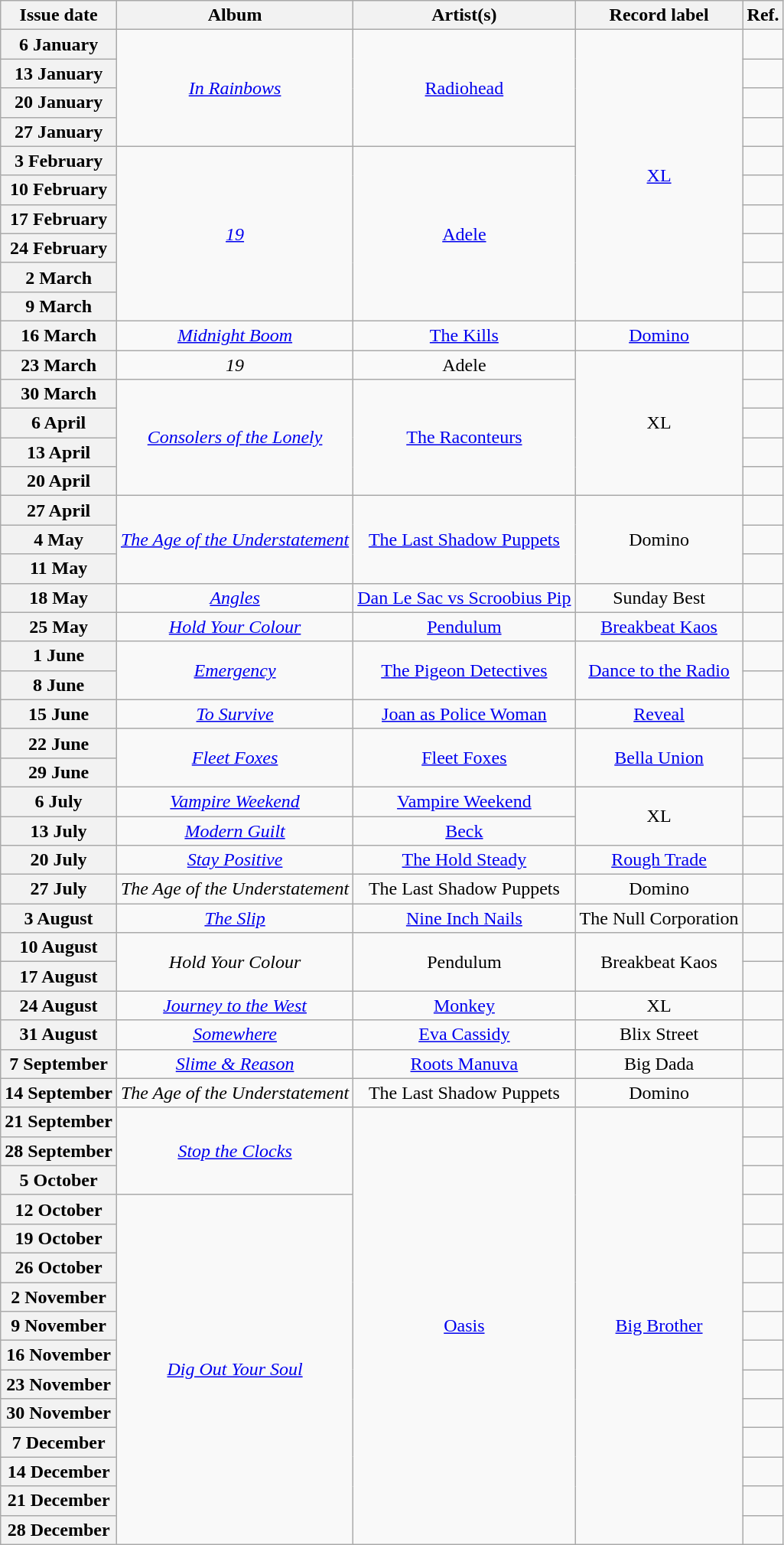<table class="wikitable plainrowheaders">
<tr>
<th scope=col>Issue date</th>
<th scope=col>Album</th>
<th scope=col>Artist(s)</th>
<th scope=col>Record label</th>
<th scope=col>Ref.</th>
</tr>
<tr>
<th scope=row>6 January</th>
<td align=center rowspan="4"><em><a href='#'>In Rainbows</a></em></td>
<td align=center rowspan="4"><a href='#'>Radiohead</a></td>
<td align=center rowspan="10"><a href='#'>XL</a></td>
<td align=center></td>
</tr>
<tr>
<th scope=row>13 January</th>
<td align=center></td>
</tr>
<tr>
<th scope=row>20 January</th>
<td align=center></td>
</tr>
<tr>
<th scope=row>27 January</th>
<td align=center></td>
</tr>
<tr>
<th scope=row>3 February</th>
<td align=center rowspan="6"><em><a href='#'>19</a></em></td>
<td align=center rowspan="6"><a href='#'>Adele</a></td>
<td align=center></td>
</tr>
<tr>
<th scope=row>10 February</th>
<td align=center></td>
</tr>
<tr>
<th scope=row>17 February</th>
<td align=center></td>
</tr>
<tr>
<th scope=row>24 February</th>
<td align=center></td>
</tr>
<tr>
<th scope=row>2 March</th>
<td align=center></td>
</tr>
<tr>
<th scope=row>9 March</th>
<td align=center></td>
</tr>
<tr>
<th scope=row>16 March</th>
<td align=center><em><a href='#'>Midnight Boom</a></em></td>
<td align=center><a href='#'>The Kills</a></td>
<td align=center><a href='#'>Domino</a></td>
<td align=center></td>
</tr>
<tr>
<th scope=row>23 March</th>
<td align=center><em>19</em></td>
<td align=center>Adele</td>
<td align=center rowspan="5">XL</td>
<td align=center></td>
</tr>
<tr>
<th scope=row>30 March</th>
<td align=center rowspan="4"><em><a href='#'>Consolers of the Lonely</a></em></td>
<td align=center rowspan="4"><a href='#'>The Raconteurs</a></td>
<td align=center></td>
</tr>
<tr>
<th scope=row>6 April</th>
<td align=center></td>
</tr>
<tr>
<th scope=row>13 April</th>
<td align=center></td>
</tr>
<tr>
<th scope=row>20 April</th>
<td align=center></td>
</tr>
<tr>
<th scope=row>27 April</th>
<td align=center rowspan="3"><em><a href='#'>The Age of the Understatement</a></em></td>
<td align=center rowspan="3"><a href='#'>The Last Shadow Puppets</a></td>
<td align=center rowspan="3">Domino</td>
<td align=center></td>
</tr>
<tr>
<th scope=row>4 May</th>
<td align=center></td>
</tr>
<tr>
<th scope=row>11 May</th>
<td align=center></td>
</tr>
<tr>
<th scope=row>18 May</th>
<td align=center><em><a href='#'>Angles</a></em></td>
<td align=center><a href='#'>Dan Le Sac vs Scroobius Pip</a></td>
<td align=center>Sunday Best</td>
<td align=center></td>
</tr>
<tr>
<th scope=row>25 May</th>
<td align=center><em><a href='#'>Hold Your Colour</a></em></td>
<td align=center><a href='#'>Pendulum</a></td>
<td align=center><a href='#'>Breakbeat Kaos</a></td>
<td align=center></td>
</tr>
<tr>
<th scope=row>1 June</th>
<td align=center rowspan="2"><em><a href='#'>Emergency</a></em></td>
<td align=center rowspan="2"><a href='#'>The Pigeon Detectives</a></td>
<td align=center rowspan="2"><a href='#'>Dance to the Radio</a></td>
<td align=center></td>
</tr>
<tr>
<th scope=row>8 June</th>
<td align=center></td>
</tr>
<tr>
<th scope=row>15 June</th>
<td align=center><em><a href='#'>To Survive</a></em></td>
<td align=center><a href='#'>Joan as Police Woman</a></td>
<td align=center><a href='#'>Reveal</a></td>
<td align=center></td>
</tr>
<tr>
<th scope=row>22 June</th>
<td align=center rowspan="2"><em><a href='#'>Fleet Foxes</a></em></td>
<td align=center rowspan="2"><a href='#'>Fleet Foxes</a></td>
<td align=center rowspan="2"><a href='#'>Bella Union</a></td>
<td align=center></td>
</tr>
<tr>
<th scope=row>29 June</th>
<td align=center></td>
</tr>
<tr>
<th scope=row>6 July</th>
<td align=center><em><a href='#'>Vampire Weekend</a></em></td>
<td align=center><a href='#'>Vampire Weekend</a></td>
<td align=center rowspan="2">XL</td>
<td align=center></td>
</tr>
<tr>
<th scope=row>13 July</th>
<td align=center><em><a href='#'>Modern Guilt</a></em></td>
<td align=center><a href='#'>Beck</a></td>
<td align=center></td>
</tr>
<tr>
<th scope=row>20 July</th>
<td align=center><em><a href='#'>Stay Positive</a></em></td>
<td align=center><a href='#'>The Hold Steady</a></td>
<td align=center><a href='#'>Rough Trade</a></td>
<td align=center></td>
</tr>
<tr>
<th scope=row>27 July</th>
<td align=center><em>The Age of the Understatement</em></td>
<td align=center>The Last Shadow Puppets</td>
<td align=center>Domino</td>
<td align=center></td>
</tr>
<tr>
<th scope=row>3 August</th>
<td align=center><em><a href='#'>The Slip</a></em></td>
<td align=center><a href='#'>Nine Inch Nails</a></td>
<td align=center>The Null Corporation</td>
<td align=center></td>
</tr>
<tr>
<th scope=row>10 August</th>
<td align=center rowspan="2"><em>Hold Your Colour</em></td>
<td align=center rowspan="2">Pendulum</td>
<td align=center rowspan="2">Breakbeat Kaos</td>
<td align=center></td>
</tr>
<tr>
<th scope=row>17 August</th>
<td align=center></td>
</tr>
<tr>
<th scope=row>24 August</th>
<td align=center><em><a href='#'>Journey to the West</a></em></td>
<td align=center><a href='#'>Monkey</a></td>
<td align=center>XL</td>
<td align=center></td>
</tr>
<tr>
<th scope=row>31 August</th>
<td align=center><em><a href='#'>Somewhere</a></em></td>
<td align=center><a href='#'>Eva Cassidy</a></td>
<td align=center>Blix Street</td>
<td align=center></td>
</tr>
<tr>
<th scope=row>7 September</th>
<td align=center><em><a href='#'>Slime & Reason</a></em></td>
<td align=center><a href='#'>Roots Manuva</a></td>
<td align=center>Big Dada</td>
<td align=center></td>
</tr>
<tr>
<th scope=row>14 September</th>
<td align=center><em>The Age of the Understatement</em></td>
<td align=center>The Last Shadow Puppets</td>
<td align=center>Domino</td>
<td align=center></td>
</tr>
<tr>
<th scope=row>21 September</th>
<td align=center rowspan="3"><em><a href='#'>Stop the Clocks</a></em></td>
<td align=center rowspan="15"><a href='#'>Oasis</a></td>
<td align=center rowspan="15"><a href='#'>Big Brother</a></td>
<td align=center></td>
</tr>
<tr>
<th scope=row>28 September</th>
<td align=center></td>
</tr>
<tr>
<th scope=row>5 October</th>
<td align=center></td>
</tr>
<tr>
<th scope=row>12 October</th>
<td align=center rowspan="12"><em><a href='#'>Dig Out Your Soul</a></em></td>
<td align=center></td>
</tr>
<tr>
<th scope=row>19 October</th>
<td align=center></td>
</tr>
<tr>
<th scope=row>26 October</th>
<td align=center></td>
</tr>
<tr>
<th scope=row>2 November</th>
<td align=center></td>
</tr>
<tr>
<th scope=row>9 November</th>
<td align=center></td>
</tr>
<tr>
<th scope=row>16 November</th>
<td align=center></td>
</tr>
<tr>
<th scope=row>23 November</th>
<td align=center></td>
</tr>
<tr>
<th scope=row>30 November</th>
<td align=center></td>
</tr>
<tr>
<th scope=row>7 December</th>
<td align=center></td>
</tr>
<tr>
<th scope=row>14 December</th>
<td align=center></td>
</tr>
<tr>
<th scope=row>21 December</th>
<td align=center></td>
</tr>
<tr>
<th scope=row>28 December</th>
<td align=center></td>
</tr>
</table>
